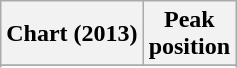<table class="wikitable sortable">
<tr>
<th>Chart (2013)</th>
<th>Peak<br>position</th>
</tr>
<tr>
</tr>
<tr>
</tr>
<tr>
</tr>
<tr>
</tr>
<tr>
</tr>
<tr>
</tr>
</table>
